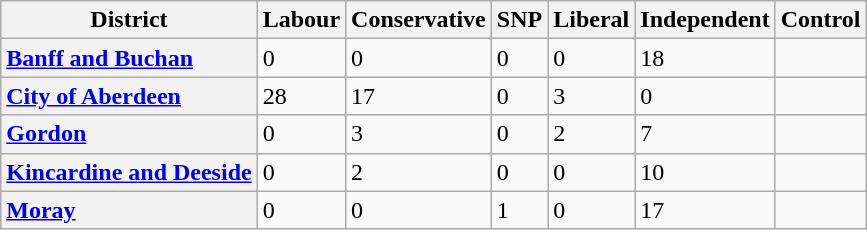<table class="wikitable">
<tr>
<th scope="col">District</th>
<th scope="col">Labour</th>
<th scope="col">Conservative</th>
<th scope="col">SNP</th>
<th scope="col">Liberal</th>
<th scope="col">Independent</th>
<th scope="col" colspan=2>Control<br></th>
</tr>
<tr>
<th scope="row" style="text-align: left;"><a href='#'>Banff and Buchan</a></th>
<td>0</td>
<td>0</td>
<td>0</td>
<td>0</td>
<td>18</td>
<td></td>
</tr>
<tr>
<th scope="row" style="text-align: left;"><a href='#'>City of Aberdeen</a></th>
<td>28</td>
<td>17</td>
<td>0</td>
<td>3</td>
<td>0</td>
<td></td>
</tr>
<tr>
<th scope="row" style="text-align: left;"><a href='#'>Gordon</a></th>
<td>0</td>
<td>3</td>
<td>0</td>
<td>2</td>
<td>7</td>
<td></td>
</tr>
<tr>
<th scope="row" style="text-align: left;"><a href='#'>Kincardine and Deeside</a></th>
<td>0</td>
<td>2</td>
<td>0</td>
<td>0</td>
<td>10</td>
<td></td>
</tr>
<tr>
<th scope="row" style="text-align: left;"><a href='#'>Moray</a></th>
<td>0</td>
<td>0</td>
<td>1</td>
<td>0</td>
<td>17</td>
<td></td>
</tr>
</table>
